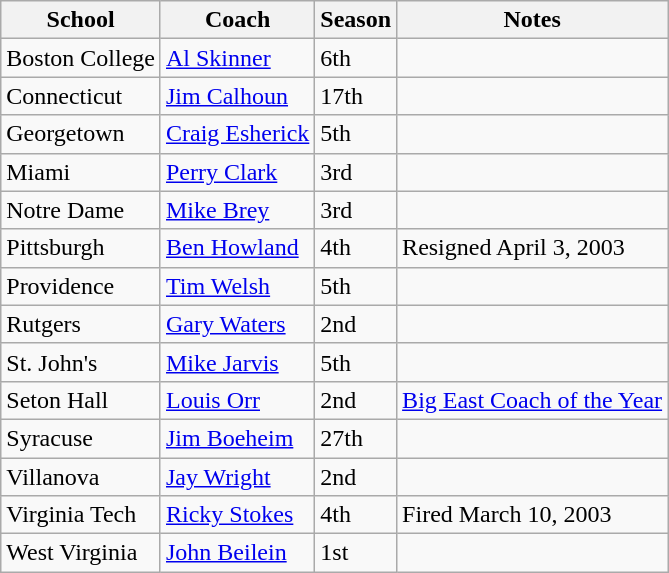<table class="wikitable">
<tr>
<th>School</th>
<th>Coach</th>
<th>Season</th>
<th>Notes</th>
</tr>
<tr>
<td>Boston College</td>
<td><a href='#'>Al Skinner</a></td>
<td>6th</td>
<td></td>
</tr>
<tr>
<td>Connecticut</td>
<td><a href='#'>Jim Calhoun</a></td>
<td>17th</td>
<td></td>
</tr>
<tr>
<td>Georgetown</td>
<td><a href='#'>Craig Esherick</a></td>
<td>5th</td>
<td></td>
</tr>
<tr>
<td>Miami</td>
<td><a href='#'>Perry Clark</a></td>
<td>3rd</td>
<td></td>
</tr>
<tr>
<td>Notre Dame</td>
<td><a href='#'>Mike Brey</a></td>
<td>3rd</td>
<td></td>
</tr>
<tr>
<td>Pittsburgh</td>
<td><a href='#'>Ben Howland</a></td>
<td>4th</td>
<td>Resigned April 3, 2003</td>
</tr>
<tr>
<td>Providence</td>
<td><a href='#'>Tim Welsh</a></td>
<td>5th</td>
<td></td>
</tr>
<tr>
<td>Rutgers</td>
<td><a href='#'>Gary Waters</a></td>
<td>2nd</td>
<td></td>
</tr>
<tr>
<td>St. John's</td>
<td><a href='#'>Mike Jarvis</a></td>
<td>5th</td>
<td></td>
</tr>
<tr>
<td>Seton Hall</td>
<td><a href='#'>Louis Orr</a></td>
<td>2nd</td>
<td><a href='#'>Big East Coach of the Year</a></td>
</tr>
<tr>
<td>Syracuse</td>
<td><a href='#'>Jim Boeheim</a></td>
<td>27th</td>
<td></td>
</tr>
<tr>
<td>Villanova</td>
<td><a href='#'>Jay Wright</a></td>
<td>2nd</td>
<td></td>
</tr>
<tr>
<td>Virginia Tech</td>
<td><a href='#'>Ricky Stokes</a></td>
<td>4th</td>
<td>Fired March 10, 2003</td>
</tr>
<tr>
<td>West Virginia</td>
<td><a href='#'>John Beilein</a></td>
<td>1st</td>
<td></td>
</tr>
</table>
